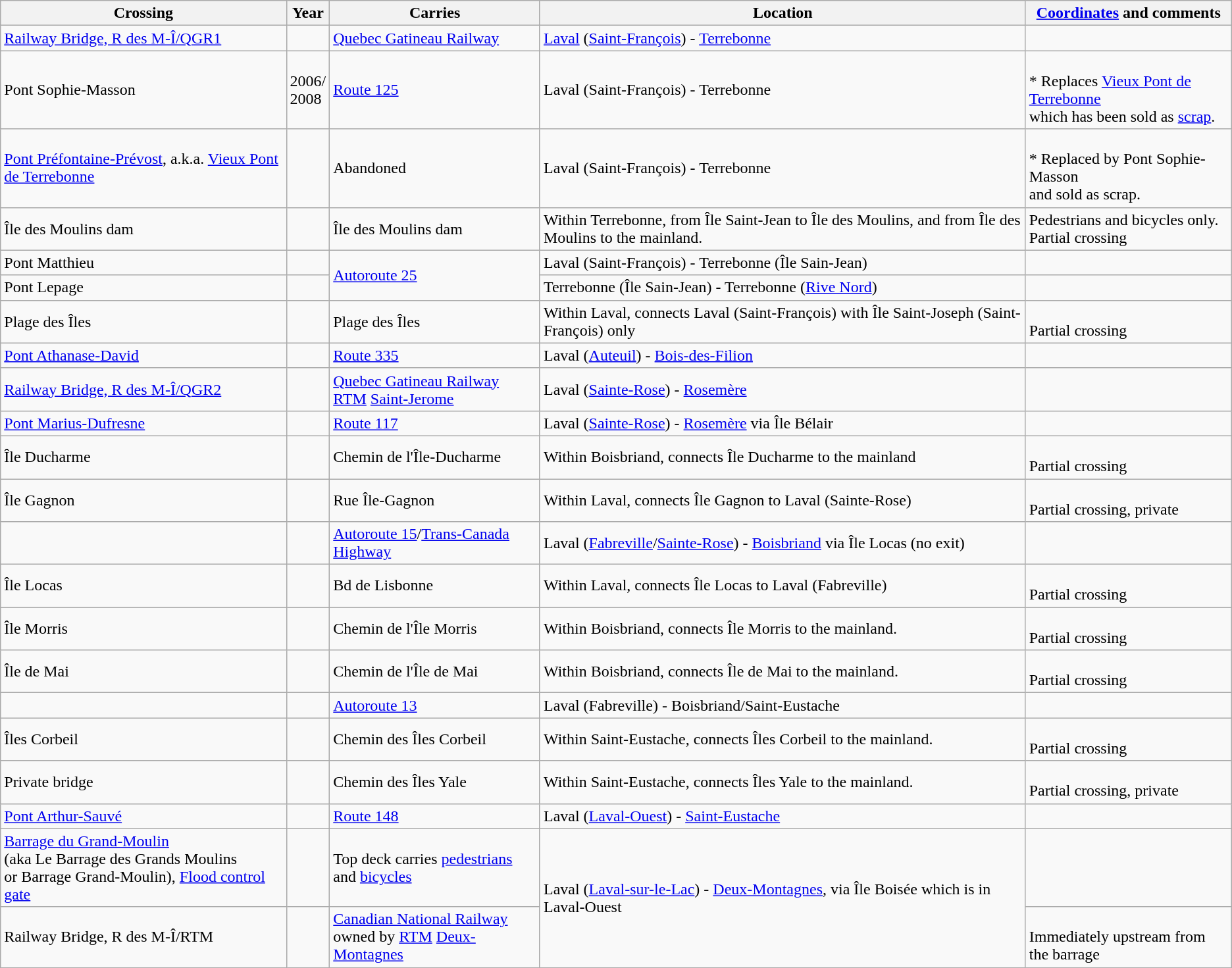<table class=wikitable>
<tr>
<th>Crossing</th>
<th>Year</th>
<th>Carries</th>
<th>Location</th>
<th><a href='#'>Coordinates</a> and comments</th>
</tr>
<tr>
<td><a href='#'>Railway Bridge, R des M-Î/QGR1</a></td>
<td></td>
<td><a href='#'>Quebec Gatineau Railway</a></td>
<td><a href='#'>Laval</a> (<a href='#'>Saint-François</a>) - <a href='#'>Terrebonne</a></td>
<td></td>
</tr>
<tr>
<td>Pont Sophie-Masson</td>
<td>2006/<br>2008</td>
<td> <a href='#'>Route 125</a></td>
<td>Laval (Saint-François) - Terrebonne</td>
<td><br> * Replaces <a href='#'>Vieux Pont de Terrebonne</a> <br>which has been sold as <a href='#'>scrap</a>.</td>
</tr>
<tr>
<td><a href='#'>Pont Préfontaine-Prévost</a>, a.k.a. <a href='#'>Vieux Pont de Terrebonne</a></td>
<td></td>
<td>Abandoned</td>
<td>Laval (Saint-François) - Terrebonne</td>
<td><br> * Replaced by Pont Sophie-Masson<br> and sold as scrap.</td>
</tr>
<tr>
<td>Île des Moulins dam</td>
<td></td>
<td>Île des Moulins dam</td>
<td>Within Terrebonne, from Île Saint-Jean to Île des Moulins, and from Île des Moulins to the mainland.</td>
<td>Pedestrians and bicycles only.<br>Partial crossing</td>
</tr>
<tr>
<td>Pont Matthieu</td>
<td></td>
<td rowspan = "2"> <a href='#'>Autoroute 25</a></td>
<td>Laval (Saint-François) - Terrebonne (Île Sain-Jean)</td>
<td></td>
</tr>
<tr>
<td>Pont Lepage</td>
<td></td>
<td>Terrebonne (Île Sain-Jean) - Terrebonne (<a href='#'>Rive Nord</a>)</td>
<td></td>
</tr>
<tr>
<td>Plage des Îles</td>
<td></td>
<td>Plage des Îles</td>
<td>Within Laval, connects Laval (Saint-François) with Île Saint-Joseph (Saint-François) only</td>
<td><br>Partial crossing</td>
</tr>
<tr>
<td><a href='#'>Pont Athanase-David</a></td>
<td></td>
<td> <a href='#'>Route 335</a></td>
<td>Laval (<a href='#'>Auteuil</a>) - <a href='#'>Bois-des-Filion</a></td>
<td></td>
</tr>
<tr>
<td><a href='#'>Railway Bridge, R des M-Î/QGR2</a></td>
<td></td>
<td><a href='#'>Quebec Gatineau Railway</a><br><a href='#'>RTM</a> <a href='#'>Saint-Jerome</a></td>
<td>Laval (<a href='#'>Sainte-Rose</a>) - <a href='#'>Rosemère</a></td>
<td></td>
</tr>
<tr>
<td><a href='#'>Pont Marius-Dufresne</a></td>
<td></td>
<td> <a href='#'>Route 117</a></td>
<td>Laval (<a href='#'>Sainte-Rose</a>) - <a href='#'>Rosemère</a> via Île Bélair</td>
<td></td>
</tr>
<tr>
<td>Île Ducharme</td>
<td></td>
<td>Chemin de l'Île-Ducharme</td>
<td>Within Boisbriand, connects Île Ducharme to the mainland</td>
<td><br>Partial crossing</td>
</tr>
<tr>
<td>Île Gagnon</td>
<td></td>
<td>Rue Île-Gagnon</td>
<td>Within Laval, connects Île Gagnon to Laval (Sainte-Rose)</td>
<td><br>Partial crossing, private</td>
</tr>
<tr>
<td></td>
<td></td>
<td> <a href='#'>Autoroute 15</a>/<a href='#'>Trans-Canada Highway</a></td>
<td>Laval (<a href='#'>Fabreville</a>/<a href='#'>Sainte-Rose</a>) - <a href='#'>Boisbriand</a> via Île Locas (no exit)</td>
<td></td>
</tr>
<tr>
<td>Île Locas</td>
<td></td>
<td>Bd de Lisbonne</td>
<td>Within Laval, connects Île Locas to Laval (Fabreville)</td>
<td><br>Partial crossing</td>
</tr>
<tr>
<td>Île Morris</td>
<td></td>
<td>Chemin de l'Île Morris</td>
<td>Within Boisbriand, connects Île Morris to the mainland.</td>
<td><br>Partial crossing</td>
</tr>
<tr>
<td>Île de Mai</td>
<td></td>
<td>Chemin de l'Île de Mai</td>
<td>Within Boisbriand, connects Île de Mai to the mainland.</td>
<td><br>Partial crossing</td>
</tr>
<tr>
<td></td>
<td></td>
<td> <a href='#'>Autoroute 13</a></td>
<td>Laval (Fabreville) - Boisbriand/Saint-Eustache</td>
<td></td>
</tr>
<tr>
<td>Îles Corbeil</td>
<td></td>
<td>Chemin des Îles Corbeil</td>
<td>Within Saint-Eustache, connects Îles Corbeil to the mainland.</td>
<td><br>Partial crossing</td>
</tr>
<tr>
<td>Private bridge</td>
<td></td>
<td>Chemin des Îles Yale</td>
<td>Within Saint-Eustache, connects Îles Yale to the mainland.</td>
<td><br>Partial crossing, private</td>
</tr>
<tr>
<td><a href='#'>Pont Arthur-Sauvé</a></td>
<td></td>
<td> <a href='#'>Route 148</a></td>
<td>Laval (<a href='#'>Laval-Ouest</a>) - <a href='#'>Saint-Eustache</a></td>
<td></td>
</tr>
<tr>
<td><a href='#'>Barrage du Grand-Moulin</a><br>(aka Le Barrage des Grands Moulins<br> or Barrage Grand-Moulin), <a href='#'>Flood control gate</a></td>
<td></td>
<td>Top deck carries <a href='#'>pedestrians</a> and <a href='#'>bicycles</a></td>
<td rowspan = "2">Laval (<a href='#'>Laval-sur-le-Lac</a>) - <a href='#'>Deux-Montagnes</a>, via Île Boisée which is in Laval-Ouest </td>
<td><br></td>
</tr>
<tr>
<td>Railway Bridge, R des M-Î/RTM</td>
<td></td>
<td><a href='#'>Canadian National Railway</a><br>owned by <a href='#'>RTM</a> <a href='#'>Deux-Montagnes</a></td>
<td><br>Immediately upstream from the barrage</td>
</tr>
</table>
